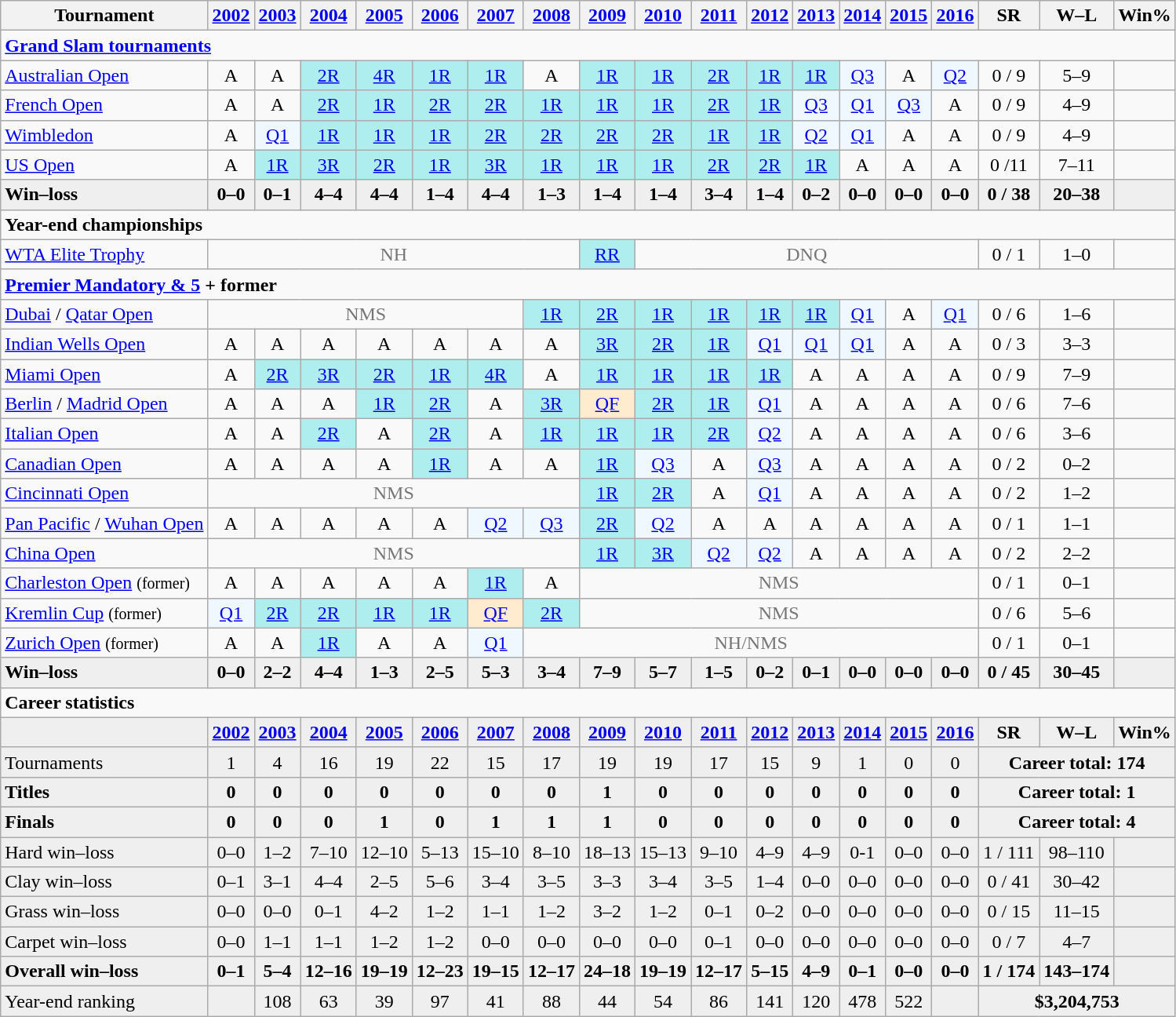<table class="wikitable nowrap" style=text-align:center;>
<tr>
<th>Tournament</th>
<th><a href='#'>2002</a></th>
<th><a href='#'>2003</a></th>
<th><a href='#'>2004</a></th>
<th><a href='#'>2005</a></th>
<th><a href='#'>2006</a></th>
<th><a href='#'>2007</a></th>
<th><a href='#'>2008</a></th>
<th><a href='#'>2009</a></th>
<th><a href='#'>2010</a></th>
<th><a href='#'>2011</a></th>
<th><a href='#'>2012</a></th>
<th><a href='#'>2013</a></th>
<th><a href='#'>2014</a></th>
<th><a href='#'>2015</a></th>
<th><a href='#'>2016</a></th>
<th>SR</th>
<th>W–L</th>
<th>Win%</th>
</tr>
<tr>
<td colspan="19" align="left"><strong><a href='#'>Grand Slam tournaments</a></strong></td>
</tr>
<tr>
<td align=left><a href='#'>Australian Open</a></td>
<td>A</td>
<td>A</td>
<td bgcolor=afeeee><a href='#'>2R</a></td>
<td bgcolor=afeeee><a href='#'>4R</a></td>
<td bgcolor=afeeee><a href='#'>1R</a></td>
<td bgcolor=afeeee><a href='#'>1R</a></td>
<td>A</td>
<td bgcolor=afeeee><a href='#'>1R</a></td>
<td bgcolor=afeeee><a href='#'>1R</a></td>
<td bgcolor=afeeee><a href='#'>2R</a></td>
<td bgcolor=afeeee><a href='#'>1R</a></td>
<td bgcolor=afeeee><a href='#'>1R</a></td>
<td bgcolor=f0f8ff><a href='#'>Q3</a></td>
<td>A</td>
<td bgcolor=f0f8ff><a href='#'>Q2</a></td>
<td>0 / 9</td>
<td>5–9</td>
<td></td>
</tr>
<tr>
<td align=left><a href='#'>French Open</a></td>
<td>A</td>
<td>A</td>
<td bgcolor=afeeee><a href='#'>2R</a></td>
<td bgcolor=afeeee><a href='#'>1R</a></td>
<td bgcolor=afeeee><a href='#'>2R</a></td>
<td bgcolor=afeeee><a href='#'>2R</a></td>
<td bgcolor=afeeee><a href='#'>1R</a></td>
<td bgcolor=afeeee><a href='#'>1R</a></td>
<td bgcolor=afeeee><a href='#'>1R</a></td>
<td bgcolor=afeeee><a href='#'>2R</a></td>
<td bgcolor=afeeee><a href='#'>1R</a></td>
<td bgcolor=f0f8ff><a href='#'>Q3</a></td>
<td bgcolor=f0f8ff><a href='#'>Q1</a></td>
<td bgcolor=f0f8ff><a href='#'>Q3</a></td>
<td>A</td>
<td>0 / 9</td>
<td>4–9</td>
<td></td>
</tr>
<tr>
<td align=left><a href='#'>Wimbledon</a></td>
<td>A</td>
<td bgcolor=f0f8ff><a href='#'>Q1</a></td>
<td bgcolor=afeeee><a href='#'>1R</a></td>
<td bgcolor=afeeee><a href='#'>1R</a></td>
<td bgcolor=afeeee><a href='#'>1R</a></td>
<td bgcolor=afeeee><a href='#'>2R</a></td>
<td bgcolor=afeeee><a href='#'>2R</a></td>
<td bgcolor=afeeee><a href='#'>2R</a></td>
<td bgcolor=afeeee><a href='#'>2R</a></td>
<td bgcolor=afeeee><a href='#'>1R</a></td>
<td bgcolor=afeeee><a href='#'>1R</a></td>
<td bgcolor=f0f8ff><a href='#'>Q2</a></td>
<td bgcolor=f0f8ff><a href='#'>Q1</a></td>
<td>A</td>
<td>A</td>
<td>0 / 9</td>
<td>4–9</td>
<td></td>
</tr>
<tr>
<td align=left><a href='#'>US Open</a></td>
<td>A</td>
<td bgcolor=afeeee><a href='#'>1R</a></td>
<td bgcolor=afeeee><a href='#'>3R</a></td>
<td bgcolor=afeeee><a href='#'>2R</a></td>
<td bgcolor=afeeee><a href='#'>1R</a></td>
<td bgcolor=afeeee><a href='#'>3R</a></td>
<td bgcolor=afeeee><a href='#'>1R</a></td>
<td bgcolor=afeeee><a href='#'>1R</a></td>
<td bgcolor=afeeee><a href='#'>1R</a></td>
<td bgcolor=afeeee><a href='#'>2R</a></td>
<td bgcolor=afeeee><a href='#'>2R</a></td>
<td bgcolor=afeeee><a href='#'>1R</a></td>
<td>A</td>
<td>A</td>
<td>A</td>
<td>0 /11</td>
<td>7–11</td>
<td></td>
</tr>
<tr style=background:#efefef;font-weight:bold>
<td style="text-align:left">Win–loss</td>
<td>0–0</td>
<td>0–1</td>
<td>4–4</td>
<td>4–4</td>
<td>1–4</td>
<td>4–4</td>
<td>1–3</td>
<td>1–4</td>
<td>1–4</td>
<td>3–4</td>
<td>1–4</td>
<td>0–2</td>
<td>0–0</td>
<td>0–0</td>
<td>0–0</td>
<td>0 / 38</td>
<td>20–38</td>
<td></td>
</tr>
<tr>
<td align="left" colspan="19"><strong>Year-end championships</strong></td>
</tr>
<tr>
<td align="left"><a href='#'>WTA Elite Trophy</a></td>
<td colspan="7" style=color:#767676>NH</td>
<td bgcolor="afeeee"><a href='#'>RR</a></td>
<td colspan="7" style=color:#767676>DNQ</td>
<td>0 / 1</td>
<td>1–0</td>
<td></td>
</tr>
<tr>
<td colspan="19" align="left"><strong><a href='#'>Premier Mandatory & 5</a> + former</strong></td>
</tr>
<tr>
<td align="left"><a href='#'>Dubai</a> / <a href='#'>Qatar Open</a></td>
<td colspan="6" style=color:#767676>NMS</td>
<td bgcolor="afeeee"><a href='#'>1R</a></td>
<td bgcolor="afeeee"><a href='#'>2R</a></td>
<td bgcolor="afeeee"><a href='#'>1R</a></td>
<td bgcolor="afeeee"><a href='#'>1R</a></td>
<td bgcolor="afeeee"><a href='#'>1R</a></td>
<td bgcolor="afeeee"><a href='#'>1R</a></td>
<td bgcolor=f0f8ff><a href='#'>Q1</a></td>
<td>A</td>
<td bgcolor=f0f8ff><a href='#'>Q1</a></td>
<td>0 / 6</td>
<td>1–6</td>
<td></td>
</tr>
<tr>
<td align="left"><a href='#'>Indian Wells Open</a></td>
<td>A</td>
<td>A</td>
<td>A</td>
<td>A</td>
<td>A</td>
<td>A</td>
<td>A</td>
<td bgcolor="afeeee"><a href='#'>3R</a></td>
<td bgcolor="afeeee"><a href='#'>2R</a></td>
<td bgcolor="afeeee"><a href='#'>1R</a></td>
<td bgcolor=f0f8ff><a href='#'>Q1</a></td>
<td bgcolor=f0f8ff><a href='#'>Q1</a></td>
<td bgcolor=f0f8ff><a href='#'>Q1</a></td>
<td>A</td>
<td>A</td>
<td>0 / 3</td>
<td>3–3</td>
<td></td>
</tr>
<tr>
<td align="left"><a href='#'>Miami Open</a></td>
<td>A</td>
<td bgcolor="afeeee"><a href='#'>2R</a></td>
<td bgcolor="afeeee"><a href='#'>3R</a></td>
<td bgcolor="afeeee"><a href='#'>2R</a></td>
<td bgcolor="afeeee"><a href='#'>1R</a></td>
<td bgcolor="afeeee"><a href='#'>4R</a></td>
<td>A</td>
<td bgcolor="afeeee"><a href='#'>1R</a></td>
<td bgcolor="afeeee"><a href='#'>1R</a></td>
<td bgcolor="afeeee"><a href='#'>1R</a></td>
<td bgcolor="afeeee"><a href='#'>1R</a></td>
<td>A</td>
<td>A</td>
<td>A</td>
<td>A</td>
<td>0 / 9</td>
<td>7–9</td>
<td></td>
</tr>
<tr>
<td align="left"><a href='#'>Berlin</a> / <a href='#'>Madrid Open</a></td>
<td>A</td>
<td>A</td>
<td>A</td>
<td bgcolor="afeeee"><a href='#'>1R</a></td>
<td bgcolor="afeeee"><a href='#'>2R</a></td>
<td>A</td>
<td bgcolor="afeeee"><a href='#'>3R</a></td>
<td bgcolor="ffebcd"><a href='#'>QF</a></td>
<td bgcolor="afeeee"><a href='#'>2R</a></td>
<td bgcolor="afeeee"><a href='#'>1R</a></td>
<td bgcolor=f0f8ff><a href='#'>Q1</a></td>
<td>A</td>
<td>A</td>
<td>A</td>
<td>A</td>
<td>0 / 6</td>
<td>7–6</td>
<td></td>
</tr>
<tr>
<td align="left"><a href='#'>Italian Open</a></td>
<td>A</td>
<td>A</td>
<td bgcolor="afeeee"><a href='#'>2R</a></td>
<td>A</td>
<td bgcolor="afeeee"><a href='#'>2R</a></td>
<td>A</td>
<td bgcolor="afeeee"><a href='#'>1R</a></td>
<td bgcolor="afeeee"><a href='#'>1R</a></td>
<td bgcolor="afeeee"><a href='#'>1R</a></td>
<td bgcolor="afeeee"><a href='#'>2R</a></td>
<td bgcolor=f0f8ff><a href='#'>Q2</a></td>
<td>A</td>
<td>A</td>
<td>A</td>
<td>A</td>
<td>0 / 6</td>
<td>3–6</td>
<td></td>
</tr>
<tr>
<td align="left"><a href='#'>Canadian Open</a></td>
<td>A</td>
<td>A</td>
<td>A</td>
<td>A</td>
<td bgcolor="afeeee"><a href='#'>1R</a></td>
<td>A</td>
<td>A</td>
<td bgcolor="afeeee"><a href='#'>1R</a></td>
<td bgcolor=f0f8ff><a href='#'>Q3</a></td>
<td>A</td>
<td bgcolor=f0f8ff><a href='#'>Q3</a></td>
<td>A</td>
<td>A</td>
<td>A</td>
<td>A</td>
<td>0 / 2</td>
<td>0–2</td>
<td></td>
</tr>
<tr>
<td align="left"><a href='#'>Cincinnati Open</a></td>
<td colspan="7" style=color:#767676>NMS</td>
<td bgcolor="afeeee"><a href='#'>1R</a></td>
<td bgcolor="afeeee"><a href='#'>2R</a></td>
<td>A</td>
<td bgcolor=f0f8ff><a href='#'>Q1</a></td>
<td>A</td>
<td>A</td>
<td>A</td>
<td>A</td>
<td>0 / 2</td>
<td>1–2</td>
<td></td>
</tr>
<tr>
<td align="left"><a href='#'>Pan Pacific</a> / <a href='#'>Wuhan Open</a></td>
<td>A</td>
<td>A</td>
<td>A</td>
<td>A</td>
<td>A</td>
<td bgcolor=f0f8ff><a href='#'>Q2</a></td>
<td bgcolor=f0f8ff><a href='#'>Q3</a></td>
<td bgcolor="afeeee"><a href='#'>2R</a></td>
<td bgcolor=f0f8ff><a href='#'>Q2</a></td>
<td>A</td>
<td>A</td>
<td>A</td>
<td>A</td>
<td>A</td>
<td>A</td>
<td>0 / 1</td>
<td>1–1</td>
<td></td>
</tr>
<tr>
<td align="left"><a href='#'>China Open</a></td>
<td colspan="7" style=color:#767676>NMS</td>
<td bgcolor="afeeee"><a href='#'>1R</a></td>
<td bgcolor="afeeee"><a href='#'>3R</a></td>
<td bgcolor=f0f8ff><a href='#'>Q2</a></td>
<td bgcolor=f0f8ff><a href='#'>Q2</a></td>
<td>A</td>
<td>A</td>
<td>A</td>
<td>A</td>
<td>0 / 2</td>
<td>2–2</td>
<td></td>
</tr>
<tr>
<td align="left"><a href='#'>Charleston Open</a> <small>(former)</small></td>
<td>A</td>
<td>A</td>
<td>A</td>
<td>A</td>
<td>A</td>
<td bgcolor=afeeee><a href='#'>1R</a></td>
<td>A</td>
<td colspan="8" style=color:#767676>NMS</td>
<td>0 / 1</td>
<td>0–1</td>
<td></td>
</tr>
<tr>
<td align="left"><a href='#'>Kremlin Cup</a> <small>(former)</small></td>
<td bgcolor=f0f8ff><a href='#'>Q1</a></td>
<td bgcolor=afeeee><a href='#'>2R</a></td>
<td bgcolor=afeeee><a href='#'>2R</a></td>
<td bgcolor=afeeee><a href='#'>1R</a></td>
<td bgcolor=afeeee><a href='#'>1R</a></td>
<td bgcolor=ffebcd><a href='#'>QF</a></td>
<td bgcolor=afeeee><a href='#'>2R</a></td>
<td colspan="8" style=color:#767676>NMS</td>
<td>0 / 6</td>
<td>5–6</td>
<td></td>
</tr>
<tr>
<td align=left><a href='#'>Zurich Open</a> <small>(former)</small></td>
<td>A</td>
<td>A</td>
<td bgcolor=afeeee><a href='#'>1R</a></td>
<td>A</td>
<td>A</td>
<td bgcolor=f0f8ff><a href='#'>Q1</a></td>
<td colspan="9" style=color:#767676>NH/NMS</td>
<td>0 / 1</td>
<td>0–1</td>
<td></td>
</tr>
<tr style="background:#efefef;font-weight:bold">
<td align="left">Win–loss</td>
<td>0–0</td>
<td>2–2</td>
<td>4–4</td>
<td>1–3</td>
<td>2–5</td>
<td>5–3</td>
<td>3–4</td>
<td>7–9</td>
<td>5–7</td>
<td>1–5</td>
<td>0–2</td>
<td>0–1</td>
<td>0–0</td>
<td>0–0</td>
<td>0–0</td>
<td>0 / 45</td>
<td>30–45</td>
<td></td>
</tr>
<tr>
<td colspan="19" align="left"><strong>Career statistics</strong></td>
</tr>
<tr style=background:#efefef;font-weight:bold>
<td></td>
<td><a href='#'>2002</a></td>
<td><a href='#'>2003</a></td>
<td><a href='#'>2004</a></td>
<td><a href='#'>2005</a></td>
<td><a href='#'>2006</a></td>
<td><a href='#'>2007</a></td>
<td><a href='#'>2008</a></td>
<td><a href='#'>2009</a></td>
<td><a href='#'>2010</a></td>
<td><a href='#'>2011</a></td>
<td><a href='#'>2012</a></td>
<td><a href='#'>2013</a></td>
<td><a href='#'>2014</a></td>
<td><a href='#'>2015</a></td>
<td><a href='#'>2016</a></td>
<td>SR</td>
<td>W–L</td>
<td>Win%</td>
</tr>
<tr bgcolor=efefef>
<td align=left>Tournaments</td>
<td>1</td>
<td>4</td>
<td>16</td>
<td>19</td>
<td>22</td>
<td>15</td>
<td>17</td>
<td>19</td>
<td>19</td>
<td>17</td>
<td>15</td>
<td>9</td>
<td>1</td>
<td>0</td>
<td>0</td>
<td colspan="3"><strong>Career total: 174</strong></td>
</tr>
<tr style=background:#efefef;font-weight:bold>
<td align=left>Titles</td>
<td>0</td>
<td>0</td>
<td>0</td>
<td>0</td>
<td>0</td>
<td>0</td>
<td>0</td>
<td>1</td>
<td>0</td>
<td>0</td>
<td>0</td>
<td>0</td>
<td>0</td>
<td>0</td>
<td>0</td>
<td colspan="3">Career total: 1</td>
</tr>
<tr style=background:#efefef;font-weight:bold>
<td align=left>Finals</td>
<td>0</td>
<td>0</td>
<td>0</td>
<td>1</td>
<td>0</td>
<td>1</td>
<td>1</td>
<td>1</td>
<td>0</td>
<td>0</td>
<td>0</td>
<td>0</td>
<td>0</td>
<td>0</td>
<td>0</td>
<td colspan="3">Career total: 4</td>
</tr>
<tr bgcolor=efefef>
<td align=left>Hard win–loss</td>
<td>0–0</td>
<td>1–2</td>
<td>7–10</td>
<td>12–10</td>
<td>5–13</td>
<td>15–10</td>
<td>8–10</td>
<td>18–13</td>
<td>15–13</td>
<td>9–10</td>
<td>4–9</td>
<td>4–9</td>
<td>0-1</td>
<td>0–0</td>
<td>0–0</td>
<td>1 / 111</td>
<td>98–110</td>
<td></td>
</tr>
<tr bgcolor=efefef>
<td align=left>Clay win–loss</td>
<td>0–1</td>
<td>3–1</td>
<td>4–4</td>
<td>2–5</td>
<td>5–6</td>
<td>3–4</td>
<td>3–5</td>
<td>3–3</td>
<td>3–4</td>
<td>3–5</td>
<td>1–4</td>
<td>0–0</td>
<td>0–0</td>
<td>0–0</td>
<td>0–0</td>
<td>0 / 41</td>
<td>30–42</td>
<td></td>
</tr>
<tr bgcolor=efefef>
<td align=left>Grass win–loss</td>
<td>0–0</td>
<td>0–0</td>
<td>0–1</td>
<td>4–2</td>
<td>1–2</td>
<td>1–1</td>
<td>1–2</td>
<td>3–2</td>
<td>1–2</td>
<td>0–1</td>
<td>0–2</td>
<td>0–0</td>
<td>0–0</td>
<td>0–0</td>
<td>0–0</td>
<td>0 / 15</td>
<td>11–15</td>
<td></td>
</tr>
<tr bgcolor=efefef>
<td align=left>Carpet win–loss</td>
<td>0–0</td>
<td>1–1</td>
<td>1–1</td>
<td>1–2</td>
<td>1–2</td>
<td>0–0</td>
<td>0–0</td>
<td>0–0</td>
<td>0–0</td>
<td>0–1</td>
<td>0–0</td>
<td>0–0</td>
<td>0–0</td>
<td>0–0</td>
<td>0–0</td>
<td>0 / 7</td>
<td>4–7</td>
<td></td>
</tr>
<tr style="background:#efefef;font-weight:bold">
<td style="text-align:left">Overall win–loss</td>
<td>0–1</td>
<td>5–4</td>
<td>12–16</td>
<td>19–19</td>
<td>12–23</td>
<td>19–15</td>
<td>12–17</td>
<td>24–18</td>
<td>19–19</td>
<td>12–17</td>
<td>5–15</td>
<td>4–9</td>
<td>0–1</td>
<td>0–0</td>
<td>0–0</td>
<td>1 / 174</td>
<td>143–174</td>
<td></td>
</tr>
<tr bgcolor="efefef">
<td align="left">Year-end ranking</td>
<td></td>
<td>108</td>
<td>63</td>
<td>39</td>
<td>97</td>
<td>41</td>
<td>88</td>
<td>44</td>
<td>54</td>
<td>86</td>
<td>141</td>
<td>120</td>
<td>478</td>
<td>522</td>
<td></td>
<td colspan="3"><strong>$3,204,753</strong></td>
</tr>
</table>
